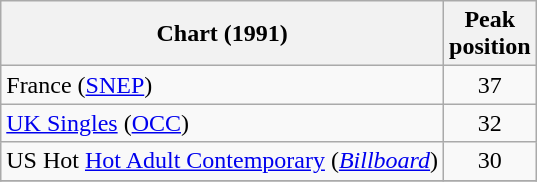<table class="wikitable sortable">
<tr>
<th>Chart (1991)</th>
<th>Peak<br>position</th>
</tr>
<tr>
<td>France (<a href='#'>SNEP</a>)</td>
<td align="center">37</td>
</tr>
<tr>
<td><a href='#'>UK Singles</a> (<a href='#'>OCC</a>)</td>
<td align="center">32</td>
</tr>
<tr>
<td>US Hot <a href='#'>Hot Adult Contemporary</a> (<em><a href='#'>Billboard</a></em>)</td>
<td align="center">30</td>
</tr>
<tr>
</tr>
</table>
